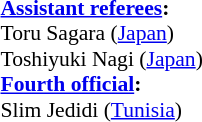<table width=50% style="font-size: 90%">
<tr>
<td><br><strong><a href='#'>Assistant referees</a>:</strong>
<br>Toru Sagara (<a href='#'>Japan</a>)
<br>Toshiyuki Nagi (<a href='#'>Japan</a>)
<br><strong><a href='#'>Fourth official</a>:</strong>
<br>Slim Jedidi (<a href='#'>Tunisia</a>)</td>
</tr>
</table>
